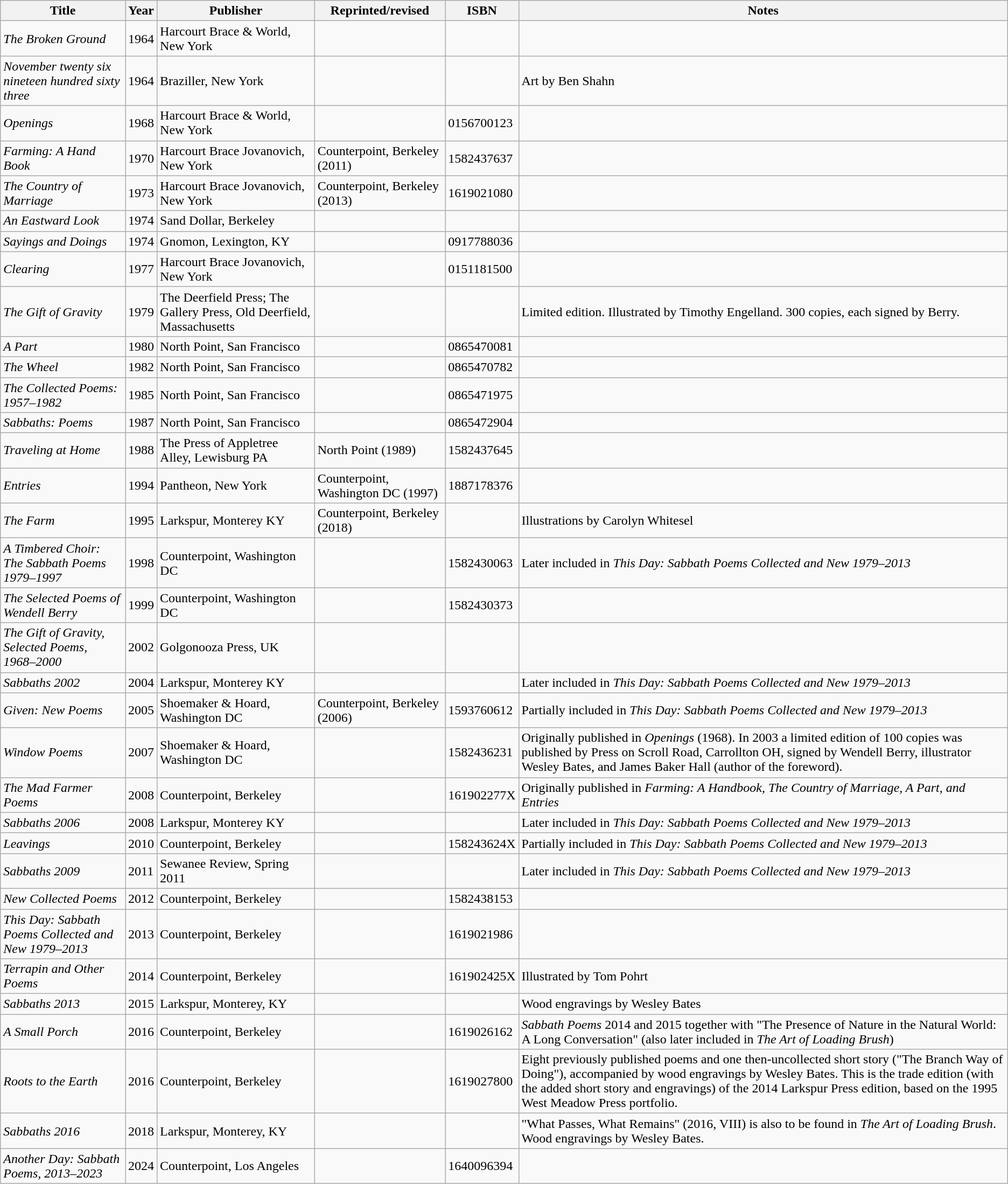<table class="wikitable sortable mw-collapsible mw-collapsed">
<tr>
<th>Title</th>
<th>Year</th>
<th>Publisher</th>
<th>Reprinted/revised</th>
<th>ISBN</th>
<th scope="Col" class="unsortable">Notes</th>
</tr>
<tr>
<td><em>The Broken Ground</em></td>
<td>1964</td>
<td>Harcourt Brace & World, New York</td>
<td></td>
<td></td>
<td></td>
</tr>
<tr>
<td><em>November twenty six nineteen hundred sixty three</em></td>
<td>1964</td>
<td>Braziller, New York</td>
<td></td>
<td></td>
<td>Art by Ben Shahn</td>
</tr>
<tr>
<td><em>Openings</em></td>
<td>1968</td>
<td>Harcourt Brace & World, New York</td>
<td></td>
<td>0156700123</td>
<td></td>
</tr>
<tr>
<td><em>Farming: A Hand Book</em></td>
<td>1970</td>
<td>Harcourt Brace Jovanovich, New York</td>
<td>Counterpoint, Berkeley (2011)</td>
<td>1582437637</td>
<td></td>
</tr>
<tr>
<td><em>The Country of Marriage</em></td>
<td>1973</td>
<td>Harcourt Brace Jovanovich, New York</td>
<td>Counterpoint, Berkeley (2013)</td>
<td>1619021080</td>
<td></td>
</tr>
<tr>
<td><em>An Eastward Look</em></td>
<td>1974</td>
<td>Sand Dollar, Berkeley</td>
<td></td>
<td></td>
<td></td>
</tr>
<tr>
<td><em>Sayings and Doings</em></td>
<td>1974</td>
<td>Gnomon, Lexington, KY</td>
<td></td>
<td>0917788036</td>
<td></td>
</tr>
<tr>
<td><em>Clearing</em></td>
<td>1977</td>
<td>Harcourt Brace Jovanovich, New York</td>
<td></td>
<td>0151181500</td>
<td></td>
</tr>
<tr>
<td><em>The Gift of Gravity</em></td>
<td>1979</td>
<td>The Deerfield Press; The Gallery Press, Old Deerfield, Massachusetts</td>
<td></td>
<td></td>
<td>Limited edition. Illustrated by Timothy Engelland. 300 copies, each signed by Berry.</td>
</tr>
<tr>
<td><em>A Part</em></td>
<td>1980</td>
<td>North Point, San Francisco</td>
<td></td>
<td>0865470081</td>
<td></td>
</tr>
<tr>
<td><em>The Wheel</em></td>
<td>1982</td>
<td>North Point, San Francisco</td>
<td></td>
<td>0865470782</td>
<td></td>
</tr>
<tr>
<td><em>The Collected Poems: 1957–1982</em></td>
<td>1985</td>
<td>North Point, San Francisco</td>
<td></td>
<td>0865471975</td>
<td></td>
</tr>
<tr>
<td><em>Sabbaths: Poems</em></td>
<td>1987</td>
<td>North Point, San Francisco</td>
<td></td>
<td>0865472904</td>
<td></td>
</tr>
<tr>
<td><em>Traveling at Home</em></td>
<td>1988</td>
<td>The Press of Appletree Alley, Lewisburg PA</td>
<td>North Point (1989)</td>
<td>1582437645</td>
<td></td>
</tr>
<tr>
<td><em>Entries</em></td>
<td>1994</td>
<td>Pantheon, New York</td>
<td>Counterpoint, Washington DC (1997)</td>
<td>1887178376</td>
<td></td>
</tr>
<tr>
<td><em>The Farm</em></td>
<td>1995</td>
<td>Larkspur, Monterey KY</td>
<td>Counterpoint, Berkeley (2018)</td>
<td></td>
<td>Illustrations by Carolyn Whitesel</td>
</tr>
<tr>
<td><em>A Timbered Choir: The Sabbath Poems 1979–1997</em></td>
<td>1998</td>
<td>Counterpoint, Washington DC</td>
<td></td>
<td>1582430063</td>
<td>Later included in <em>This Day: Sabbath Poems Collected and New 1979–2013</em></td>
</tr>
<tr>
<td><em>The Selected Poems of Wendell Berry</em></td>
<td>1999</td>
<td>Counterpoint, Washington DC</td>
<td></td>
<td>1582430373</td>
<td></td>
</tr>
<tr>
<td><em>The Gift of Gravity, Selected Poems, 1968–2000</em></td>
<td>2002</td>
<td>Golgonooza Press, UK</td>
<td></td>
<td></td>
<td></td>
</tr>
<tr>
<td><em>Sabbaths 2002</em></td>
<td>2004</td>
<td>Larkspur, Monterey KY</td>
<td></td>
<td></td>
<td>Later included in <em>This Day: Sabbath Poems Collected and New 1979–2013</em></td>
</tr>
<tr>
<td><em>Given: New Poems</em></td>
<td>2005</td>
<td>Shoemaker & Hoard, Washington DC</td>
<td>Counterpoint, Berkeley (2006)</td>
<td>1593760612</td>
<td>Partially included in <em>This Day: Sabbath Poems Collected and New 1979–2013</em></td>
</tr>
<tr>
<td><em>Window Poems</em></td>
<td>2007</td>
<td>Shoemaker & Hoard, Washington DC</td>
<td></td>
<td>1582436231</td>
<td>Originally published in <em>Openings</em> (1968). In 2003 a limited edition of 100 copies was published by Press on Scroll Road, Carrollton OH, signed by Wendell Berry, illustrator Wesley Bates, and James Baker Hall (author of the foreword).</td>
</tr>
<tr>
<td><em>The Mad Farmer Poems</em></td>
<td>2008</td>
<td>Counterpoint, Berkeley</td>
<td></td>
<td>161902277X</td>
<td>Originally published in <em>Farming: A Handbook, The Country of Marriage, A Part, and Entries</em></td>
</tr>
<tr>
<td><em>Sabbaths 2006</em></td>
<td>2008</td>
<td>Larkspur, Monterey KY</td>
<td></td>
<td></td>
<td>Later included in <em>This Day: Sabbath Poems Collected and New 1979–2013</em></td>
</tr>
<tr>
<td><em>Leavings</em></td>
<td>2010</td>
<td>Counterpoint, Berkeley</td>
<td></td>
<td>158243624X</td>
<td>Partially included in <em>This Day: Sabbath Poems Collected and New 1979–2013</em></td>
</tr>
<tr>
<td><em>Sabbaths 2009</em></td>
<td>2011</td>
<td>Sewanee Review, Spring 2011</td>
<td></td>
<td></td>
<td>Later included in <em>This Day: Sabbath Poems Collected and New 1979–2013</em></td>
</tr>
<tr>
<td><em>New Collected Poems</em></td>
<td>2012</td>
<td>Counterpoint, Berkeley</td>
<td></td>
<td>1582438153</td>
<td></td>
</tr>
<tr>
<td><em>This Day: Sabbath Poems Collected and New 1979–2013</em></td>
<td>2013</td>
<td>Counterpoint, Berkeley</td>
<td></td>
<td>1619021986</td>
<td></td>
</tr>
<tr>
<td><em>Terrapin and Other Poems</em></td>
<td>2014</td>
<td>Counterpoint, Berkeley</td>
<td></td>
<td>161902425X</td>
<td>Illustrated by Tom Pohrt</td>
</tr>
<tr>
<td><em>Sabbaths 2013</em></td>
<td>2015</td>
<td>Larkspur, Monterey, KY</td>
<td></td>
<td></td>
<td>Wood engravings by Wesley Bates</td>
</tr>
<tr>
<td><em>A Small Porch</em></td>
<td>2016</td>
<td>Counterpoint, Berkeley</td>
<td></td>
<td>1619026162</td>
<td><em>Sabbath Poems</em> 2014 and 2015 together with "The Presence of Nature in the Natural World: A Long Conversation" (also later included in <em>The Art of Loading Brush</em>)</td>
</tr>
<tr>
<td><em>Roots to the Earth</em></td>
<td>2016</td>
<td>Counterpoint, Berkeley</td>
<td></td>
<td>1619027800</td>
<td>Eight previously published poems and one then-uncollected short story ("The Branch Way of Doing"), accompanied by wood engravings by Wesley Bates. This is the trade edition (with the added short story and engravings) of the 2014 Larkspur Press edition, based on the 1995 West Meadow Press portfolio.</td>
</tr>
<tr>
<td><em>Sabbaths 2016</em></td>
<td>2018</td>
<td>Larkspur, Monterey, KY</td>
<td></td>
<td></td>
<td>"What Passes, What Remains" (2016, VIII) is also to be found in <em>The Art of Loading Brush</em>. Wood engravings by Wesley Bates.</td>
</tr>
<tr>
<td><em>Another Day: Sabbath Poems, 2013–2023</em></td>
<td>2024</td>
<td>Counterpoint, Los Angeles</td>
<td></td>
<td>1640096394</td>
<td></td>
</tr>
</table>
